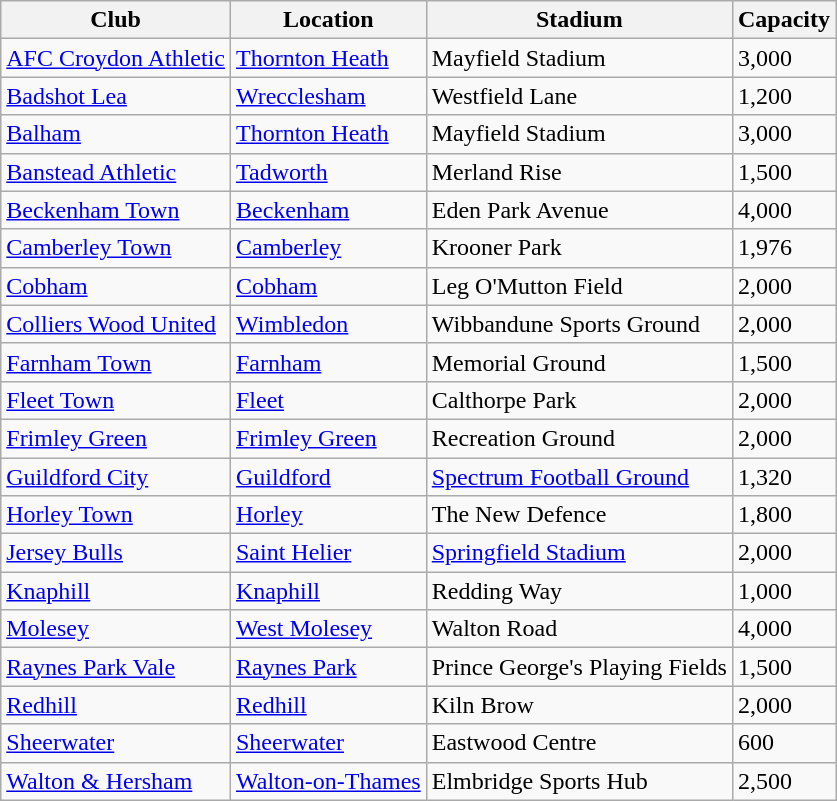<table class="wikitable sortable" style="font-size:100%">
<tr>
<th>Club</th>
<th>Location</th>
<th>Stadium</th>
<th>Capacity</th>
</tr>
<tr>
<td><a href='#'>AFC Croydon Athletic</a></td>
<td><a href='#'>Thornton Heath</a></td>
<td>Mayfield Stadium</td>
<td>3,000</td>
</tr>
<tr>
<td><a href='#'>Badshot Lea</a></td>
<td><a href='#'>Wrecclesham</a></td>
<td>Westfield Lane</td>
<td>1,200</td>
</tr>
<tr>
<td><a href='#'>Balham</a></td>
<td><a href='#'>Thornton Heath</a></td>
<td>Mayfield Stadium</td>
<td>3,000</td>
</tr>
<tr>
<td><a href='#'>Banstead Athletic</a></td>
<td><a href='#'>Tadworth</a></td>
<td>Merland Rise</td>
<td>1,500</td>
</tr>
<tr>
<td><a href='#'>Beckenham Town</a></td>
<td><a href='#'>Beckenham</a></td>
<td>Eden Park Avenue</td>
<td>4,000</td>
</tr>
<tr>
<td><a href='#'>Camberley Town</a></td>
<td><a href='#'>Camberley</a></td>
<td>Krooner Park</td>
<td>1,976</td>
</tr>
<tr>
<td><a href='#'>Cobham</a></td>
<td><a href='#'>Cobham</a></td>
<td>Leg O'Mutton Field</td>
<td>2,000</td>
</tr>
<tr>
<td><a href='#'>Colliers Wood United</a></td>
<td><a href='#'>Wimbledon</a></td>
<td>Wibbandune Sports Ground</td>
<td>2,000</td>
</tr>
<tr>
<td><a href='#'>Farnham Town</a></td>
<td><a href='#'>Farnham</a></td>
<td>Memorial Ground</td>
<td>1,500</td>
</tr>
<tr>
<td><a href='#'>Fleet Town</a></td>
<td><a href='#'>Fleet</a></td>
<td>Calthorpe Park</td>
<td>2,000</td>
</tr>
<tr>
<td><a href='#'>Frimley Green</a></td>
<td><a href='#'>Frimley Green</a></td>
<td>Recreation Ground</td>
<td>2,000</td>
</tr>
<tr>
<td><a href='#'>Guildford City</a></td>
<td><a href='#'>Guildford</a></td>
<td><a href='#'>Spectrum Football Ground</a></td>
<td>1,320</td>
</tr>
<tr>
<td><a href='#'>Horley Town</a></td>
<td><a href='#'>Horley</a></td>
<td>The New Defence</td>
<td>1,800</td>
</tr>
<tr>
<td><a href='#'>Jersey Bulls</a></td>
<td><a href='#'>Saint Helier</a></td>
<td><a href='#'>Springfield Stadium</a></td>
<td>2,000</td>
</tr>
<tr>
<td><a href='#'>Knaphill</a></td>
<td><a href='#'>Knaphill</a></td>
<td>Redding Way</td>
<td>1,000</td>
</tr>
<tr>
<td><a href='#'>Molesey</a></td>
<td><a href='#'>West Molesey</a></td>
<td>Walton Road</td>
<td>4,000</td>
</tr>
<tr>
<td><a href='#'>Raynes Park Vale</a></td>
<td><a href='#'>Raynes Park</a></td>
<td>Prince George's Playing Fields</td>
<td>1,500</td>
</tr>
<tr>
<td><a href='#'>Redhill</a></td>
<td><a href='#'>Redhill</a></td>
<td>Kiln Brow</td>
<td>2,000</td>
</tr>
<tr>
<td><a href='#'>Sheerwater</a></td>
<td><a href='#'>Sheerwater</a></td>
<td>Eastwood Centre</td>
<td>600</td>
</tr>
<tr>
<td><a href='#'>Walton & Hersham</a></td>
<td><a href='#'>Walton-on-Thames</a></td>
<td>Elmbridge Sports Hub</td>
<td>2,500</td>
</tr>
</table>
